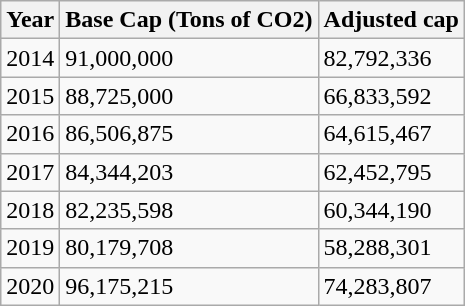<table class="wikitable">
<tr>
<th>Year</th>
<th>Base Cap (Tons of CO2)</th>
<th>Adjusted cap</th>
</tr>
<tr>
<td>2014</td>
<td>91,000,000</td>
<td>82,792,336</td>
</tr>
<tr>
<td>2015</td>
<td>88,725,000</td>
<td>66,833,592</td>
</tr>
<tr>
<td>2016</td>
<td>86,506,875</td>
<td>64,615,467</td>
</tr>
<tr>
<td>2017</td>
<td>84,344,203</td>
<td>62,452,795</td>
</tr>
<tr>
<td>2018</td>
<td>82,235,598</td>
<td>60,344,190</td>
</tr>
<tr>
<td>2019</td>
<td>80,179,708</td>
<td>58,288,301</td>
</tr>
<tr>
<td>2020</td>
<td>96,175,215</td>
<td>74,283,807</td>
</tr>
</table>
